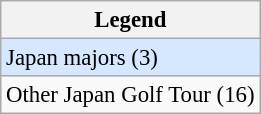<table class="wikitable" style="font-size:95%;">
<tr>
<th>Legend</th>
</tr>
<tr style="background:#D6E8FF;">
<td>Japan majors (3)</td>
</tr>
<tr>
<td>Other Japan Golf Tour (16)</td>
</tr>
</table>
